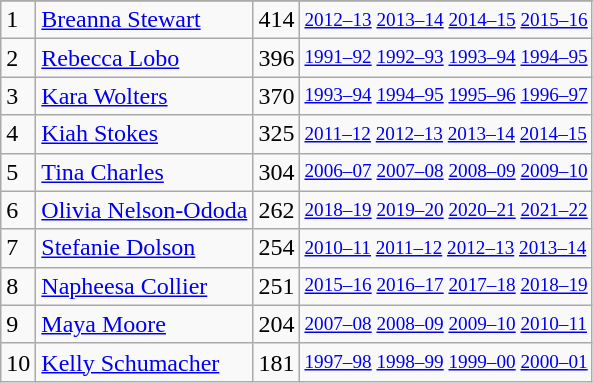<table class="wikitable">
<tr>
</tr>
<tr>
<td>1</td>
<td><a href='#'>Breanna Stewart</a></td>
<td>414</td>
<td style="font-size:80%;"><a href='#'>2012–13</a> <a href='#'>2013–14</a> <a href='#'>2014–15</a> <a href='#'>2015–16</a></td>
</tr>
<tr>
<td>2</td>
<td><a href='#'>Rebecca Lobo</a></td>
<td>396</td>
<td style="font-size:80%;"><a href='#'>1991–92</a> <a href='#'>1992–93</a> <a href='#'>1993–94</a> <a href='#'>1994–95</a></td>
</tr>
<tr>
<td>3</td>
<td><a href='#'>Kara Wolters</a></td>
<td>370</td>
<td style="font-size:80%;"><a href='#'>1993–94</a> <a href='#'>1994–95</a> <a href='#'>1995–96</a> <a href='#'>1996–97</a></td>
</tr>
<tr>
<td>4</td>
<td><a href='#'>Kiah Stokes</a></td>
<td>325</td>
<td style="font-size:80%;"><a href='#'>2011–12</a> <a href='#'>2012–13</a> <a href='#'>2013–14</a> <a href='#'>2014–15</a></td>
</tr>
<tr>
<td>5</td>
<td><a href='#'>Tina Charles</a></td>
<td>304</td>
<td style="font-size:80%;"><a href='#'>2006–07</a> <a href='#'>2007–08</a> <a href='#'>2008–09</a> <a href='#'>2009–10</a></td>
</tr>
<tr>
<td>6</td>
<td><a href='#'>Olivia Nelson-Ododa</a></td>
<td>262</td>
<td style="font-size:80%;"><a href='#'>2018–19</a> <a href='#'>2019–20</a> <a href='#'>2020–21</a> <a href='#'>2021–22</a></td>
</tr>
<tr>
<td>7</td>
<td><a href='#'>Stefanie Dolson</a></td>
<td>254</td>
<td style="font-size:80%;"><a href='#'>2010–11</a> <a href='#'>2011–12</a> <a href='#'>2012–13</a> <a href='#'>2013–14</a></td>
</tr>
<tr>
<td>8</td>
<td><a href='#'>Napheesa Collier</a></td>
<td>251</td>
<td style="font-size:80%;"><a href='#'>2015–16</a> <a href='#'>2016–17</a> <a href='#'>2017–18</a> <a href='#'>2018–19</a></td>
</tr>
<tr>
<td>9</td>
<td><a href='#'>Maya Moore</a></td>
<td>204</td>
<td style="font-size:80%;"><a href='#'>2007–08</a> <a href='#'>2008–09</a> <a href='#'>2009–10</a> <a href='#'>2010–11</a></td>
</tr>
<tr>
<td>10</td>
<td><a href='#'>Kelly Schumacher</a></td>
<td>181</td>
<td style="font-size:80%;"><a href='#'>1997–98</a> <a href='#'>1998–99</a> <a href='#'>1999–00</a> <a href='#'>2000–01</a><br></td>
</tr>
</table>
